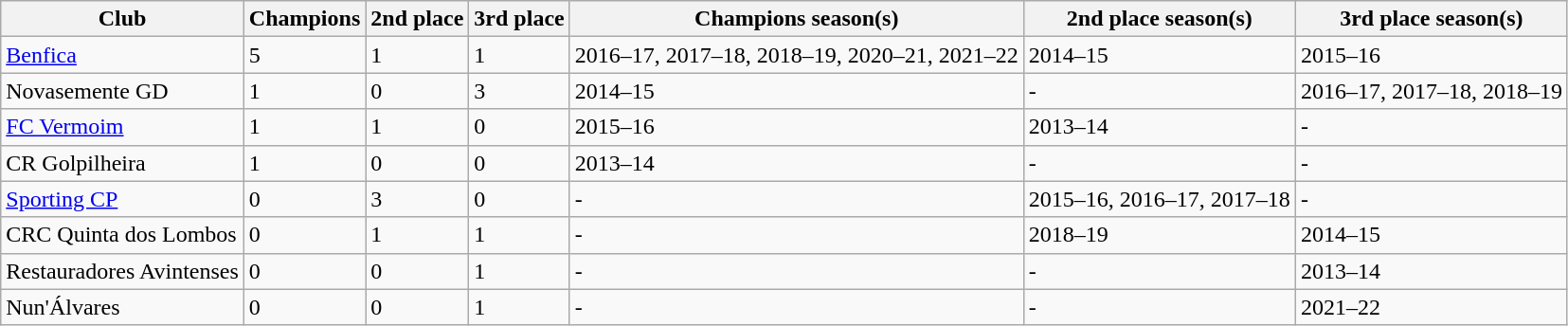<table class="wikitable sortable" border="1">
<tr>
<th>Club</th>
<th>Champions</th>
<th>2nd place</th>
<th>3rd place</th>
<th class="unsortable">Champions season(s)</th>
<th class="unsortable">2nd place season(s)</th>
<th class="unsortable">3rd place season(s)</th>
</tr>
<tr>
<td><a href='#'>Benfica</a></td>
<td>5</td>
<td>1</td>
<td>1</td>
<td>2016–17, 2017–18, 2018–19, 2020–21, 2021–22</td>
<td>2014–15</td>
<td>2015–16</td>
</tr>
<tr>
<td>Novasemente GD</td>
<td>1</td>
<td>0</td>
<td>3</td>
<td>2014–15</td>
<td>-</td>
<td>2016–17, 2017–18, 2018–19</td>
</tr>
<tr>
<td><a href='#'>FC Vermoim</a></td>
<td>1</td>
<td>1</td>
<td>0</td>
<td>2015–16</td>
<td>2013–14</td>
<td>-</td>
</tr>
<tr>
<td>CR Golpilheira</td>
<td>1</td>
<td>0</td>
<td>0</td>
<td>2013–14</td>
<td>-</td>
<td>-</td>
</tr>
<tr>
<td><a href='#'>Sporting CP</a></td>
<td>0</td>
<td>3</td>
<td>0</td>
<td>-</td>
<td>2015–16, 2016–17, 2017–18</td>
<td>-</td>
</tr>
<tr>
<td>CRC Quinta dos Lombos</td>
<td>0</td>
<td>1</td>
<td>1</td>
<td>-</td>
<td>2018–19</td>
<td>2014–15</td>
</tr>
<tr>
<td>Restauradores Avintenses</td>
<td>0</td>
<td>0</td>
<td>1</td>
<td>-</td>
<td>-</td>
<td>2013–14</td>
</tr>
<tr>
<td>Nun'Álvares</td>
<td>0</td>
<td>0</td>
<td>1</td>
<td>-</td>
<td>-</td>
<td>2021–22</td>
</tr>
</table>
